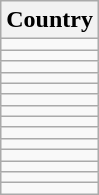<table class=wikitable>
<tr>
<th>Country</th>
</tr>
<tr>
<td></td>
</tr>
<tr>
<td></td>
</tr>
<tr>
<td></td>
</tr>
<tr>
<td></td>
</tr>
<tr>
<td></td>
</tr>
<tr>
<td></td>
</tr>
<tr>
<td></td>
</tr>
<tr>
<td></td>
</tr>
<tr>
<td></td>
</tr>
<tr>
<td></td>
</tr>
<tr>
<td></td>
</tr>
<tr>
<td></td>
</tr>
<tr>
<td></td>
</tr>
<tr>
<td></td>
</tr>
</table>
